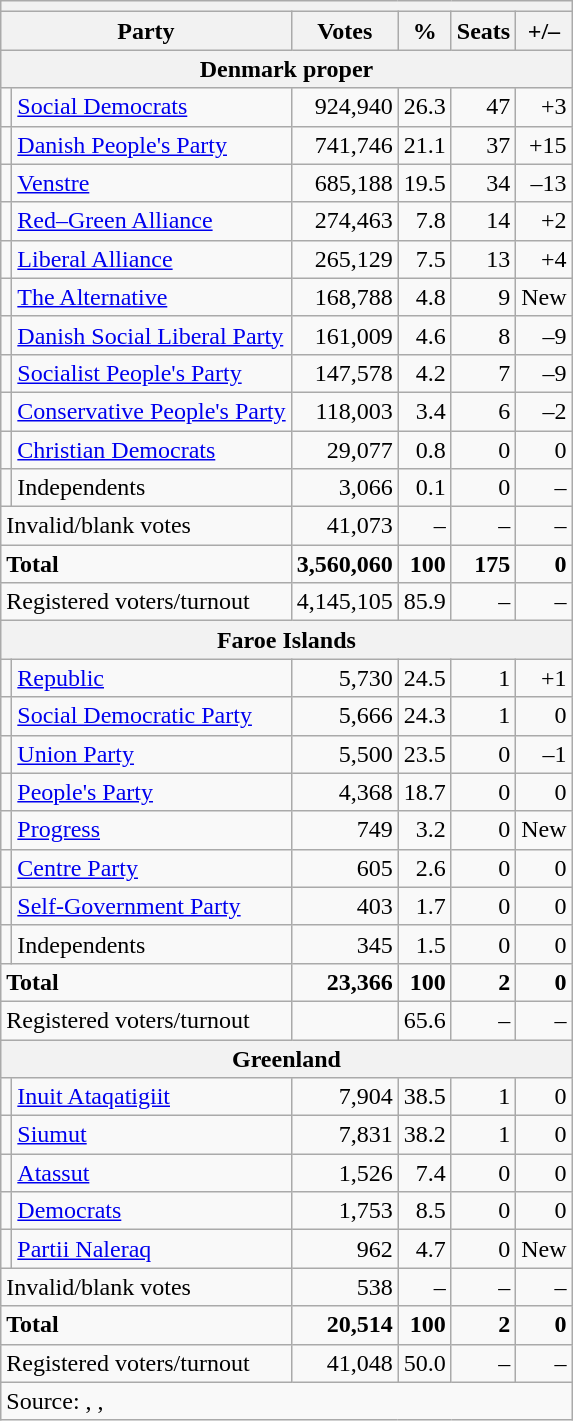<table class=wikitable style=text-align:right>
<tr>
<th colspan=6></th>
</tr>
<tr>
<th colspan=2>Party</th>
<th>Votes</th>
<th>%</th>
<th>Seats</th>
<th>+/–</th>
</tr>
<tr>
<th colspan=6>Denmark proper</th>
</tr>
<tr>
<td bgcolor=></td>
<td align=left><a href='#'>Social Democrats</a></td>
<td>924,940</td>
<td>26.3</td>
<td>47</td>
<td>+3</td>
</tr>
<tr>
<td bgcolor=></td>
<td align=left><a href='#'>Danish People's Party</a></td>
<td>741,746</td>
<td>21.1</td>
<td>37</td>
<td>+15</td>
</tr>
<tr>
<td bgcolor=></td>
<td align=left><a href='#'>Venstre</a></td>
<td>685,188</td>
<td>19.5</td>
<td>34</td>
<td>–13</td>
</tr>
<tr>
<td bgcolor=></td>
<td align=left><a href='#'>Red–Green Alliance</a></td>
<td>274,463</td>
<td>7.8</td>
<td>14</td>
<td>+2</td>
</tr>
<tr>
<td bgcolor=></td>
<td align=left><a href='#'>Liberal Alliance</a></td>
<td>265,129</td>
<td>7.5</td>
<td>13</td>
<td>+4</td>
</tr>
<tr>
<td bgcolor=></td>
<td align=left><a href='#'>The Alternative</a></td>
<td>168,788</td>
<td>4.8</td>
<td>9</td>
<td>New</td>
</tr>
<tr>
<td bgcolor=></td>
<td align=left><a href='#'>Danish Social Liberal Party</a></td>
<td>161,009</td>
<td>4.6</td>
<td>8</td>
<td>–9</td>
</tr>
<tr>
<td bgcolor=></td>
<td align=left><a href='#'>Socialist People's Party</a></td>
<td>147,578</td>
<td>4.2</td>
<td>7</td>
<td>–9</td>
</tr>
<tr>
<td bgcolor=></td>
<td align=left><a href='#'>Conservative People's Party</a></td>
<td>118,003</td>
<td>3.4</td>
<td>6</td>
<td>–2</td>
</tr>
<tr>
<td bgcolor=></td>
<td align=left><a href='#'>Christian Democrats</a></td>
<td>29,077</td>
<td>0.8</td>
<td>0</td>
<td>0</td>
</tr>
<tr>
<td bgcolor=></td>
<td align=left>Independents</td>
<td>3,066</td>
<td>0.1</td>
<td>0</td>
<td>–</td>
</tr>
<tr>
<td align=left colspan=2>Invalid/blank votes</td>
<td>41,073</td>
<td>–</td>
<td>–</td>
<td>–</td>
</tr>
<tr>
<td align=left colspan=2><strong>Total</strong></td>
<td><strong>3,560,060</strong></td>
<td><strong>100</strong></td>
<td><strong>175</strong></td>
<td><strong>0</strong></td>
</tr>
<tr>
<td align=left colspan=2>Registered voters/turnout</td>
<td>4,145,105</td>
<td>85.9</td>
<td>–</td>
<td>–</td>
</tr>
<tr>
<th colspan=6>Faroe Islands</th>
</tr>
<tr>
<td bgcolor=></td>
<td align=left><a href='#'>Republic</a></td>
<td>5,730</td>
<td>24.5</td>
<td>1</td>
<td>+1</td>
</tr>
<tr>
<td bgcolor=></td>
<td align=left><a href='#'>Social Democratic Party</a></td>
<td>5,666</td>
<td>24.3</td>
<td>1</td>
<td>0</td>
</tr>
<tr>
<td bgcolor=></td>
<td align=left><a href='#'>Union Party</a></td>
<td>5,500</td>
<td>23.5</td>
<td>0</td>
<td>–1</td>
</tr>
<tr>
<td bgcolor=></td>
<td align=left><a href='#'>People's Party</a></td>
<td>4,368</td>
<td>18.7</td>
<td>0</td>
<td>0</td>
</tr>
<tr>
<td bgcolor=></td>
<td align=left><a href='#'>Progress</a></td>
<td>749</td>
<td>3.2</td>
<td>0</td>
<td>New</td>
</tr>
<tr>
<td bgcolor=></td>
<td align=left><a href='#'>Centre Party</a></td>
<td>605</td>
<td>2.6</td>
<td>0</td>
<td>0</td>
</tr>
<tr>
<td bgcolor=></td>
<td align=left><a href='#'>Self-Government Party</a></td>
<td>403</td>
<td>1.7</td>
<td>0</td>
<td>0</td>
</tr>
<tr>
<td bgcolor=></td>
<td align=left>Independents</td>
<td>345</td>
<td>1.5</td>
<td>0</td>
<td>0</td>
</tr>
<tr>
<td align=left colspan=2><strong>Total</strong></td>
<td><strong>23,366</strong></td>
<td><strong>100</strong></td>
<td><strong>2</strong></td>
<td><strong>0</strong></td>
</tr>
<tr>
<td align=left colspan=2>Registered voters/turnout</td>
<td></td>
<td>65.6</td>
<td>–</td>
<td>–</td>
</tr>
<tr>
<th colspan=6>Greenland</th>
</tr>
<tr>
<td bgcolor=></td>
<td align=left><a href='#'>Inuit Ataqatigiit</a></td>
<td>7,904</td>
<td>38.5</td>
<td>1</td>
<td>0</td>
</tr>
<tr>
<td bgcolor=></td>
<td align=left><a href='#'>Siumut</a></td>
<td>7,831</td>
<td>38.2</td>
<td>1</td>
<td>0</td>
</tr>
<tr>
<td bgcolor=></td>
<td align=left><a href='#'>Atassut</a></td>
<td>1,526</td>
<td>7.4</td>
<td>0</td>
<td>0</td>
</tr>
<tr>
<td bgcolor=></td>
<td align=left><a href='#'>Democrats</a></td>
<td>1,753</td>
<td>8.5</td>
<td>0</td>
<td>0</td>
</tr>
<tr>
<td bgcolor=></td>
<td align=left><a href='#'>Partii Naleraq</a></td>
<td>962</td>
<td>4.7</td>
<td>0</td>
<td>New</td>
</tr>
<tr>
<td align=left colspan=2>Invalid/blank votes</td>
<td>538</td>
<td>–</td>
<td>–</td>
<td>–</td>
</tr>
<tr>
<td align=left colspan=2><strong>Total</strong></td>
<td><strong>20,514</strong></td>
<td><strong>100</strong></td>
<td><strong>2</strong></td>
<td><strong>0</strong></td>
</tr>
<tr>
<td align=left colspan=2>Registered voters/turnout</td>
<td>41,048</td>
<td>50.0</td>
<td>–</td>
<td>–</td>
</tr>
<tr>
<td align=left colspan=6>Source: , , </td>
</tr>
</table>
